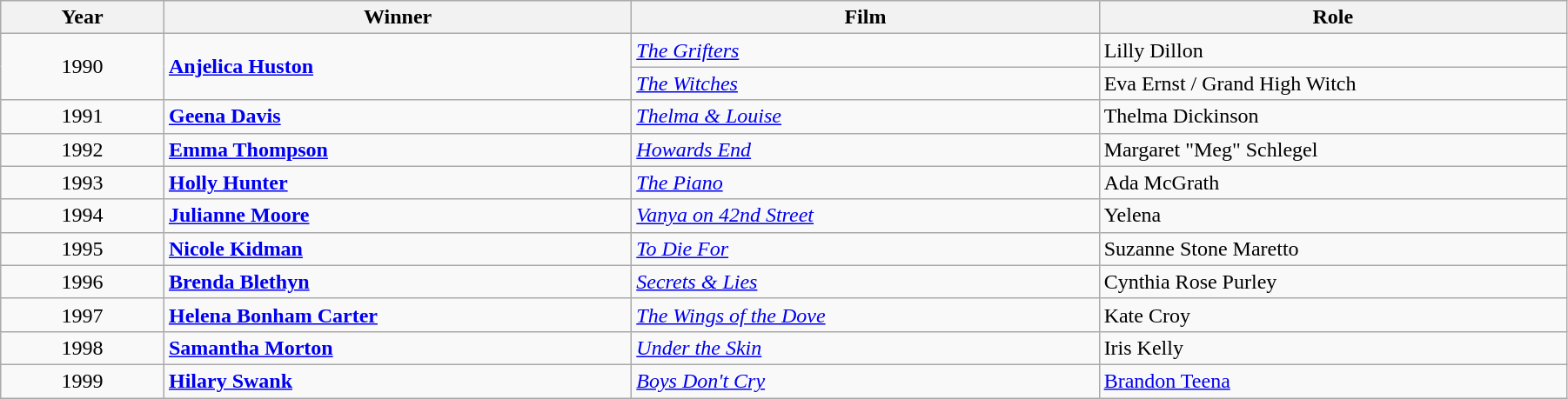<table class="wikitable" style="width:95%;" cellpadding="5">
<tr>
<th style="width:100px;"><strong>Year</strong></th>
<th style="width:300px;"><strong>Winner</strong></th>
<th style="width:300px;"><strong>Film</strong></th>
<th style="width:300px;"><strong>Role</strong></th>
</tr>
<tr>
<td rowspan="2" style="text-align:center;">1990</td>
<td rowspan="2"><strong><a href='#'>Anjelica Huston</a></strong></td>
<td><em><a href='#'>The Grifters</a></em></td>
<td>Lilly Dillon</td>
</tr>
<tr>
<td><em><a href='#'>The Witches</a></em></td>
<td>Eva Ernst / Grand High Witch</td>
</tr>
<tr>
<td style="text-align:center;">1991</td>
<td><strong><a href='#'>Geena Davis</a></strong></td>
<td><em><a href='#'>Thelma & Louise</a></em></td>
<td>Thelma Dickinson</td>
</tr>
<tr>
<td style="text-align:center;">1992</td>
<td><strong><a href='#'>Emma Thompson</a></strong></td>
<td><em><a href='#'>Howards End</a></em></td>
<td>Margaret "Meg" Schlegel</td>
</tr>
<tr>
<td style="text-align:center;">1993</td>
<td><strong><a href='#'>Holly Hunter</a></strong></td>
<td><em><a href='#'>The Piano</a></em></td>
<td>Ada McGrath</td>
</tr>
<tr>
<td style="text-align:center;">1994</td>
<td><strong><a href='#'>Julianne Moore</a></strong></td>
<td><em><a href='#'>Vanya on 42nd Street</a></em></td>
<td>Yelena</td>
</tr>
<tr>
<td style="text-align:center;">1995</td>
<td><strong><a href='#'>Nicole Kidman</a></strong></td>
<td><em><a href='#'>To Die For</a></em></td>
<td>Suzanne Stone Maretto</td>
</tr>
<tr>
<td style="text-align:center;">1996</td>
<td><strong><a href='#'>Brenda Blethyn</a></strong></td>
<td><em><a href='#'>Secrets & Lies</a></em></td>
<td>Cynthia Rose Purley</td>
</tr>
<tr>
<td style="text-align:center;">1997</td>
<td><strong><a href='#'>Helena Bonham Carter</a></strong></td>
<td><em><a href='#'>The Wings of the Dove</a></em></td>
<td>Kate Croy</td>
</tr>
<tr>
<td style="text-align:center;">1998</td>
<td><strong><a href='#'>Samantha Morton</a></strong></td>
<td><em><a href='#'>Under the Skin</a></em></td>
<td>Iris Kelly</td>
</tr>
<tr>
<td style="text-align:center;">1999</td>
<td><strong><a href='#'>Hilary Swank</a></strong></td>
<td><em><a href='#'>Boys Don't Cry</a></em></td>
<td><a href='#'>Brandon Teena</a></td>
</tr>
</table>
